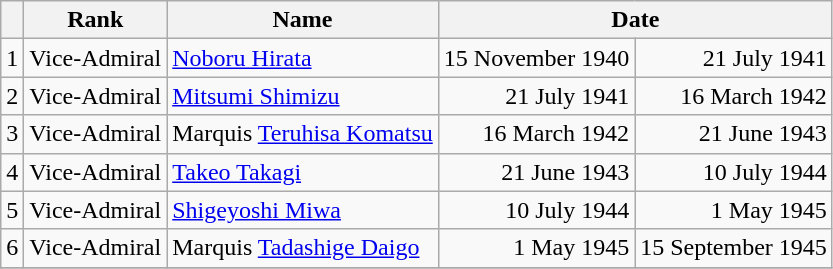<table class=wikitable>
<tr>
<th></th>
<th>Rank</th>
<th>Name</th>
<th colspan="2">Date</th>
</tr>
<tr>
<td>1</td>
<td>Vice-Admiral</td>
<td><a href='#'>Noboru Hirata</a></td>
<td align="right">15 November 1940</td>
<td align="right">21 July 1941</td>
</tr>
<tr>
<td>2</td>
<td>Vice-Admiral</td>
<td><a href='#'>Mitsumi Shimizu</a></td>
<td align="right">21 July 1941</td>
<td align="right">16 March 1942</td>
</tr>
<tr>
<td>3</td>
<td>Vice-Admiral</td>
<td>Marquis <a href='#'>Teruhisa Komatsu</a></td>
<td align="right">16 March 1942</td>
<td align="right">21 June 1943</td>
</tr>
<tr>
<td>4</td>
<td>Vice-Admiral</td>
<td><a href='#'>Takeo Takagi</a></td>
<td align="right">21 June 1943</td>
<td align="right">10 July 1944</td>
</tr>
<tr>
<td>5</td>
<td>Vice-Admiral</td>
<td><a href='#'>Shigeyoshi Miwa</a></td>
<td align="right">10 July 1944</td>
<td align="right">1 May 1945</td>
</tr>
<tr>
<td>6</td>
<td>Vice-Admiral</td>
<td>Marquis <a href='#'>Tadashige Daigo</a></td>
<td align="right">1 May 1945</td>
<td align="right">15 September 1945</td>
</tr>
<tr>
</tr>
</table>
